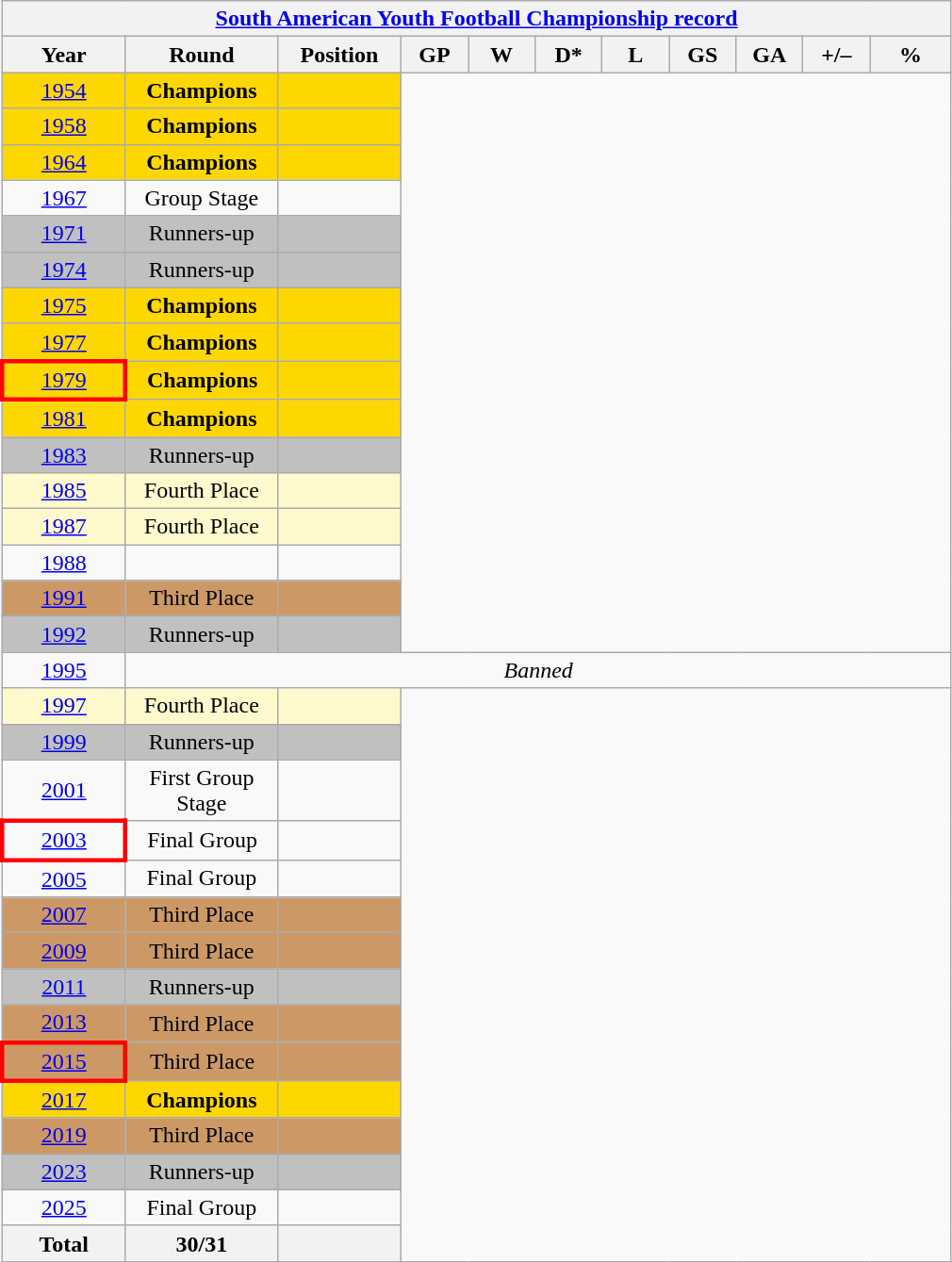<table class="wikitable" style="text-align: center;">
<tr>
<th colspan=11><a href='#'>South American Youth Football Championship record</a></th>
</tr>
<tr>
<th width=80>Year</th>
<th width=100>Round</th>
<th width=80>Position</th>
<th width=40>GP</th>
<th width=40>W</th>
<th width=40>D*</th>
<th width=40>L</th>
<th width=40>GS</th>
<th width=40>GA</th>
<th width=40>+/–</th>
<th width=50>%</th>
</tr>
<tr style="background:Gold;">
<td> <a href='#'>1954</a></td>
<td><strong>Champions</strong></td>
<td></td>
</tr>
<tr style="background:Gold;">
<td> <a href='#'>1958</a></td>
<td><strong>Champions</strong></td>
<td></td>
</tr>
<tr style="background:Gold;">
<td> <a href='#'>1964</a></td>
<td><strong>Champions</strong></td>
<td></td>
</tr>
<tr>
<td> <a href='#'>1967</a></td>
<td>Group Stage</td>
<td 7th></td>
</tr>
<tr style="background:Silver;">
<td> <a href='#'>1971</a></td>
<td>Runners-up</td>
<td></td>
</tr>
<tr style="background:Silver;">
<td> <a href='#'>1974</a></td>
<td>Runners-up</td>
<td></td>
</tr>
<tr style="background:Gold;">
<td> <a href='#'>1975</a></td>
<td><strong>Champions</strong></td>
<td></td>
</tr>
<tr style="background:Gold;">
<td> <a href='#'>1977</a></td>
<td><strong>Champions</strong></td>
<td></td>
</tr>
<tr style="background:Gold;">
<td style="border: 3px solid red"> <a href='#'>1979</a></td>
<td><strong>Champions</strong></td>
<td></td>
</tr>
<tr style="background:Gold;">
<td> <a href='#'>1981</a></td>
<td><strong>Champions</strong></td>
<td></td>
</tr>
<tr style="background:Silver;">
<td> <a href='#'>1983</a></td>
<td>Runners-up</td>
<td></td>
</tr>
<tr style="background:LemonChiffon;">
<td> <a href='#'>1985</a></td>
<td>Fourth Place</td>
<td></td>
</tr>
<tr style="background:LemonChiffon;">
<td> <a href='#'>1987</a></td>
<td>Fourth Place</td>
<td></td>
</tr>
<tr>
<td> <a href='#'>1988</a></td>
<td></td>
<td 10th></td>
</tr>
<tr style="background:#c96;">
<td> <a href='#'>1991</a></td>
<td>Third Place</td>
<td></td>
</tr>
<tr style="background:Silver;">
<td> <a href='#'>1992</a></td>
<td>Runners-up</td>
<td></td>
</tr>
<tr>
<td> <a href='#'>1995</a></td>
<td rowspan=1 colspan=10><em>Banned</em></td>
</tr>
<tr style="background:LemonChiffon;">
<td> <a href='#'>1997</a></td>
<td>Fourth Place</td>
<td></td>
</tr>
<tr style="background:Silver;">
<td> <a href='#'>1999</a></td>
<td>Runners-up</td>
<td></td>
</tr>
<tr>
<td> <a href='#'>2001</a></td>
<td>First Group Stage</td>
<td 7th></td>
</tr>
<tr>
<td style="border: 3px solid red"> <a href='#'>2003</a></td>
<td>Final Group</td>
<td 5th></td>
</tr>
<tr>
<td> <a href='#'>2005</a></td>
<td>Final Group</td>
<td 5th></td>
</tr>
<tr style="background:#c96;">
<td> <a href='#'>2007</a></td>
<td>Third Place</td>
<td></td>
</tr>
<tr style="background:#c96;">
<td> <a href='#'>2009</a></td>
<td>Third Place</td>
<td></td>
</tr>
<tr style="background:Silver;">
<td> <a href='#'>2011</a></td>
<td>Runners-up</td>
<td></td>
</tr>
<tr style="background:#c96;">
<td> <a href='#'>2013</a></td>
<td>Third Place</td>
<td></td>
</tr>
<tr style="background:#c96;">
<td style="border: 3px solid red"> <a href='#'>2015</a></td>
<td>Third Place</td>
<td></td>
</tr>
<tr style="background:Gold;">
<td> <a href='#'>2017</a></td>
<td><strong>Champions</strong></td>
<td></td>
</tr>
<tr style="background:#c96;">
<td> <a href='#'>2019</a></td>
<td>Third Place</td>
<td></td>
</tr>
<tr style="background:Silver;">
<td> <a href='#'>2023</a></td>
<td>Runners-up</td>
<td></td>
</tr>
<tr>
<td> <a href='#'>2025</a></td>
<td>Final Group</td>
<td 5th></td>
</tr>
<tr>
<th>Total</th>
<th>30/31</th>
<th 8 Titles></th>
</tr>
</table>
